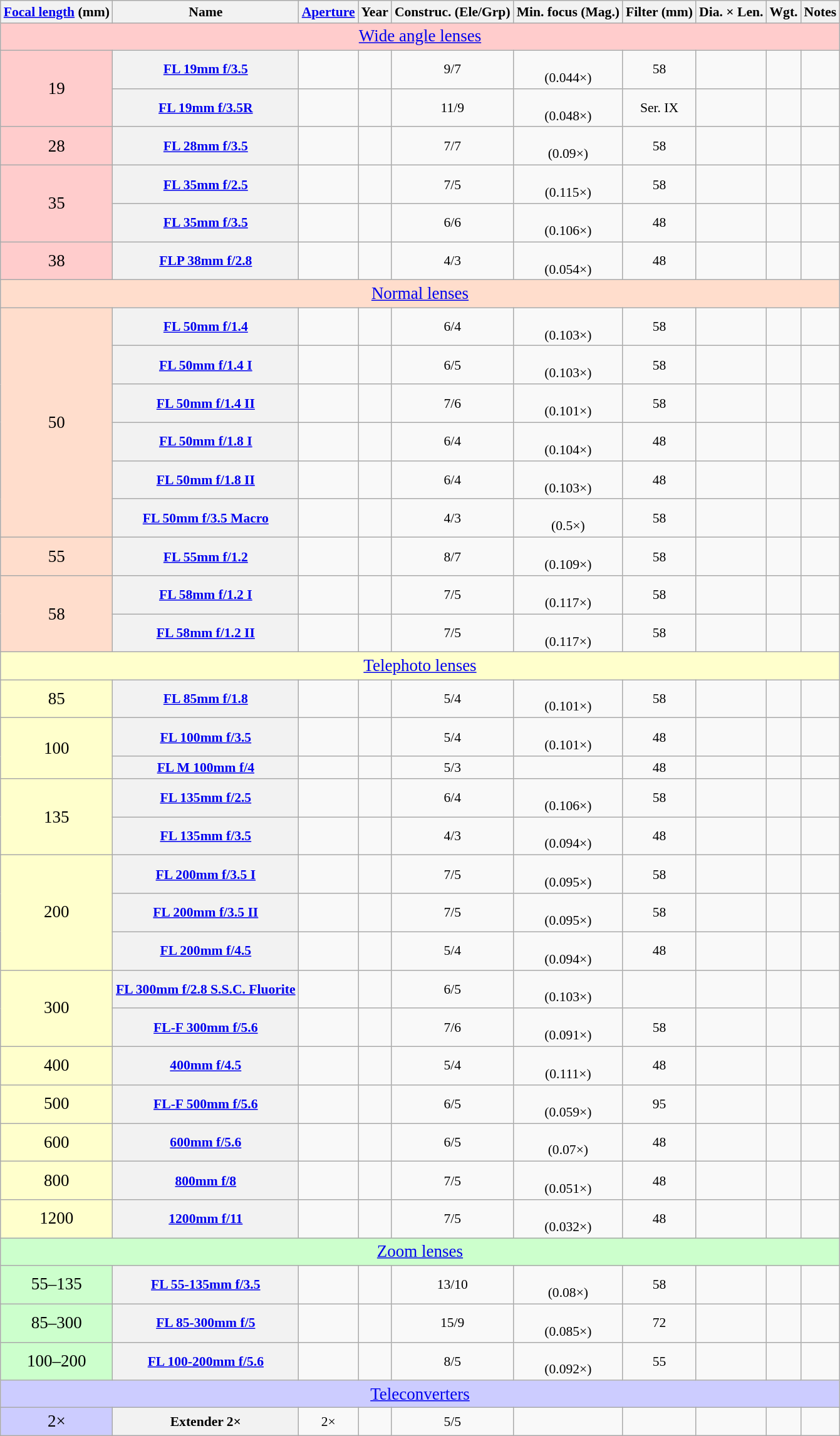<table class="wikitable sortable" style="font-size:90%;text-align:center;">
<tr>
<th><a href='#'>Focal length</a> (mm)</th>
<th>Name</th>
<th><a href='#'>Aperture</a></th>
<th>Year</th>
<th>Construc. (Ele/Grp)</th>
<th>Min. focus (Mag.)</th>
<th>Filter (mm)</th>
<th>Dia. × Len.</th>
<th>Wgt.</th>
<th class="unsortable">Notes</th>
</tr>
<tr>
<td colspan=10 style="font-size:125%;background:#fcc;" data-sort-value="zzz100"><a href='#'>Wide angle lenses</a></td>
</tr>
<tr>
<td style="background:#fcc;font-size:125%;" rowspan=2>19</td>
<th><a href='#'>FL 19mm f/3.5</a></th>
<td></td>
<td></td>
<td>9/7</td>
<td><br>(0.044×)</td>
<td>58</td>
<td></td>
<td></td>
<td style="text-align:left;"></td>
</tr>
<tr>
<th><a href='#'>FL 19mm f/3.5R</a></th>
<td></td>
<td></td>
<td>11/9</td>
<td><br>(0.048×)</td>
<td>Ser. IX</td>
<td></td>
<td></td>
<td style="text-align:left;"></td>
</tr>
<tr>
<td style="background:#fcc;font-size:125%;" rowspan=1>28</td>
<th><a href='#'>FL 28mm f/3.5</a></th>
<td></td>
<td></td>
<td>7/7</td>
<td><br>(0.09×)</td>
<td>58</td>
<td></td>
<td></td>
<td style="text-align:left;"></td>
</tr>
<tr>
<td style="background:#fcc;font-size:125%;" rowspan=2>35</td>
<th><a href='#'>FL 35mm f/2.5</a></th>
<td></td>
<td></td>
<td>7/5</td>
<td><br>(0.115×)</td>
<td>58</td>
<td></td>
<td></td>
<td style="text-align:left;"></td>
</tr>
<tr>
<th><a href='#'>FL 35mm f/3.5</a></th>
<td></td>
<td></td>
<td>6/6</td>
<td><br>(0.106×)</td>
<td>48</td>
<td></td>
<td></td>
<td style="text-align:left;"></td>
</tr>
<tr>
<td style="background:#fcc;font-size:125%;" rowspan=1>38</td>
<th><a href='#'>FLP 38mm f/2.8</a></th>
<td></td>
<td></td>
<td>4/3</td>
<td><br>(0.054×)</td>
<td>48</td>
<td></td>
<td></td>
<td style="text-align:left;"></td>
</tr>
<tr>
<td colspan=10 style="font-size:125%;background:#fdc;" data-sort-value="zzz200"><a href='#'>Normal lenses</a></td>
</tr>
<tr>
<td style="background:#fdc;font-size:125%;" rowspan=6>50</td>
<th><a href='#'>FL 50mm f/1.4</a></th>
<td></td>
<td></td>
<td>6/4</td>
<td><br>(0.103×)</td>
<td>58</td>
<td></td>
<td></td>
<td style="text-align:left;"></td>
</tr>
<tr>
<th><a href='#'>FL 50mm f/1.4 I</a></th>
<td></td>
<td></td>
<td>6/5</td>
<td><br>(0.103×)</td>
<td>58</td>
<td></td>
<td></td>
<td style="text-align:left;"></td>
</tr>
<tr>
<th><a href='#'>FL 50mm f/1.4 II</a></th>
<td></td>
<td></td>
<td>7/6</td>
<td><br>(0.101×)</td>
<td>58</td>
<td></td>
<td></td>
<td style="text-align:left;"></td>
</tr>
<tr>
<th><a href='#'>FL 50mm f/1.8 I</a></th>
<td></td>
<td></td>
<td>6/4</td>
<td><br>(0.104×)</td>
<td>48</td>
<td></td>
<td></td>
<td style="text-align:left;"></td>
</tr>
<tr>
<th><a href='#'>FL 50mm f/1.8 II</a></th>
<td></td>
<td></td>
<td>6/4</td>
<td><br>(0.103×)</td>
<td>48</td>
<td></td>
<td></td>
<td style="text-align:left;"></td>
</tr>
<tr>
<th><a href='#'>FL 50mm f/3.5 Macro</a></th>
<td></td>
<td></td>
<td>4/3</td>
<td><br>(0.5×)</td>
<td>58</td>
<td></td>
<td></td>
<td style="text-align:left;"></td>
</tr>
<tr>
<td style="background:#fdc;font-size:125%;" rowspan=1>55</td>
<th><a href='#'>FL 55mm f/1.2</a></th>
<td></td>
<td></td>
<td>8/7</td>
<td><br>(0.109×)</td>
<td>58</td>
<td></td>
<td></td>
<td style="text-align:left;"></td>
</tr>
<tr>
<td style="background:#fdc;font-size:125%;" rowspan=2>58</td>
<th><a href='#'>FL 58mm f/1.2 I</a></th>
<td></td>
<td></td>
<td>7/5</td>
<td><br>(0.117×)</td>
<td>58</td>
<td></td>
<td></td>
<td style="text-align:left;"></td>
</tr>
<tr>
<th><a href='#'>FL 58mm f/1.2 II</a></th>
<td></td>
<td></td>
<td>7/5</td>
<td><br>(0.117×)</td>
<td>58</td>
<td></td>
<td></td>
<td style="text-align:left;"></td>
</tr>
<tr>
<td colspan=10 style="font-size:125%;background:#ffc;" data-sort-value="zzz300"><a href='#'>Telephoto lenses</a></td>
</tr>
<tr>
<td style="background:#ffc;font-size:125%;" rowspan=1>85</td>
<th><a href='#'>FL 85mm f/1.8</a></th>
<td></td>
<td></td>
<td>5/4</td>
<td><br>(0.101×)</td>
<td>58</td>
<td></td>
<td></td>
<td style="text-align:left;"></td>
</tr>
<tr>
<td style="background:#ffc;font-size:125%;" rowspan=2>100</td>
<th><a href='#'>FL 100mm f/3.5</a></th>
<td></td>
<td></td>
<td>5/4</td>
<td><br>(0.101×)</td>
<td>48</td>
<td></td>
<td></td>
<td style="text-align:left;"></td>
</tr>
<tr>
<th><a href='#'>FL M 100mm f/4</a></th>
<td></td>
<td></td>
<td>5/3</td>
<td></td>
<td>48</td>
<td></td>
<td></td>
<td style="text-align:left;"></td>
</tr>
<tr>
<td style="background:#ffc;font-size:125%;" rowspan=2>135</td>
<th><a href='#'>FL 135mm f/2.5</a></th>
<td></td>
<td></td>
<td>6/4</td>
<td><br>(0.106×)</td>
<td>58</td>
<td></td>
<td></td>
<td style="text-align:left;"></td>
</tr>
<tr>
<th><a href='#'>FL 135mm f/3.5</a></th>
<td></td>
<td></td>
<td>4/3</td>
<td><br>(0.094×)</td>
<td>48</td>
<td></td>
<td></td>
<td style="text-align:left;"></td>
</tr>
<tr>
<td style="background:#ffc;font-size:125%;" rowspan=3>200</td>
<th><a href='#'>FL 200mm f/3.5 I</a></th>
<td></td>
<td></td>
<td>7/5</td>
<td><br>(0.095×)</td>
<td>58</td>
<td></td>
<td></td>
<td style="text-align:left;"></td>
</tr>
<tr>
<th><a href='#'>FL 200mm f/3.5 II</a></th>
<td></td>
<td></td>
<td>7/5</td>
<td><br>(0.095×)</td>
<td>58</td>
<td></td>
<td></td>
<td style="text-align:left;"></td>
</tr>
<tr>
<th><a href='#'>FL 200mm f/4.5</a></th>
<td></td>
<td></td>
<td>5/4</td>
<td><br>(0.094×)</td>
<td>48</td>
<td></td>
<td></td>
<td style="text-align:left;"></td>
</tr>
<tr>
<td style="background:#ffc;font-size:125%;" rowspan=2>300</td>
<th><a href='#'>FL 300mm f/2.8 S.S.C. Fluorite</a></th>
<td></td>
<td></td>
<td>6/5</td>
<td><br>(0.103×)</td>
<td></td>
<td></td>
<td></td>
<td style="text-align:left;"></td>
</tr>
<tr>
<th><a href='#'>FL-F 300mm f/5.6</a></th>
<td></td>
<td></td>
<td>7/6</td>
<td><br>(0.091×)</td>
<td>58</td>
<td></td>
<td></td>
<td style="text-align:left;"></td>
</tr>
<tr>
<td style="background:#ffc;font-size:125%;" rowspan=1>400</td>
<th><a href='#'>400mm f/4.5</a></th>
<td></td>
<td></td>
<td>5/4</td>
<td><br>(0.111×)</td>
<td>48</td>
<td></td>
<td></td>
<td style="text-align:left;"></td>
</tr>
<tr>
<td style="background:#ffc;font-size:125%;" rowspan=1>500</td>
<th><a href='#'>FL-F 500mm f/5.6</a></th>
<td></td>
<td></td>
<td>6/5</td>
<td><br>(0.059×)</td>
<td>95</td>
<td></td>
<td></td>
<td style="text-align:left;"></td>
</tr>
<tr>
<td style="background:#ffc;font-size:125%;" rowspan=1>600</td>
<th><a href='#'>600mm f/5.6</a></th>
<td></td>
<td></td>
<td>6/5</td>
<td><br>(0.07×)</td>
<td>48</td>
<td></td>
<td></td>
<td style="text-align:left;"></td>
</tr>
<tr>
<td style="background:#ffc;font-size:125%;" rowspan=1>800</td>
<th><a href='#'>800mm f/8</a></th>
<td></td>
<td></td>
<td>7/5</td>
<td><br>(0.051×)</td>
<td>48</td>
<td></td>
<td></td>
<td style="text-align:left;"></td>
</tr>
<tr>
<td style="background:#ffc;font-size:125%;" rowspan=1>1200</td>
<th><a href='#'>1200mm f/11</a></th>
<td></td>
<td></td>
<td>7/5</td>
<td><br>(0.032×)</td>
<td>48</td>
<td></td>
<td></td>
<td style="text-align:left;"></td>
</tr>
<tr>
<td colspan=10 style="font-size:125%;background:#cfc;" data-sort-value="zzz400"><a href='#'>Zoom lenses</a></td>
</tr>
<tr>
<td style="background:#cfc;font-size:125%;" rowspan=1>55–135</td>
<th><a href='#'>FL 55-135mm f/3.5</a></th>
<td></td>
<td></td>
<td>13/10</td>
<td><br>(0.08×)</td>
<td>58</td>
<td></td>
<td></td>
<td style="text-align:left;"></td>
</tr>
<tr>
<td style="background:#cfc;font-size:125%;" rowspan=1>85–300</td>
<th><a href='#'>FL 85-300mm f/5</a></th>
<td></td>
<td></td>
<td>15/9</td>
<td><br>(0.085×)</td>
<td>72</td>
<td></td>
<td></td>
<td style="text-align:left;"></td>
</tr>
<tr>
<td style="background:#cfc;font-size:125%;" rowspan=1>100–200</td>
<th><a href='#'>FL 100-200mm f/5.6</a></th>
<td></td>
<td></td>
<td>8/5</td>
<td><br>(0.092×)</td>
<td>55</td>
<td></td>
<td></td>
<td style="text-align:left;"></td>
</tr>
<tr>
<td colspan=10 style="font-size:125%;background:#ccf;" data-sort-value="zzz400"><a href='#'>Teleconverters</a></td>
</tr>
<tr>
<td style="background:#ccf;font-size:125%;" rowspan=1>2×</td>
<th>Extender 2×</th>
<td>2×</td>
<td></td>
<td>5/5</td>
<td></td>
<td></td>
<td></td>
<td></td>
<td style="text-align:left;"></td>
</tr>
</table>
